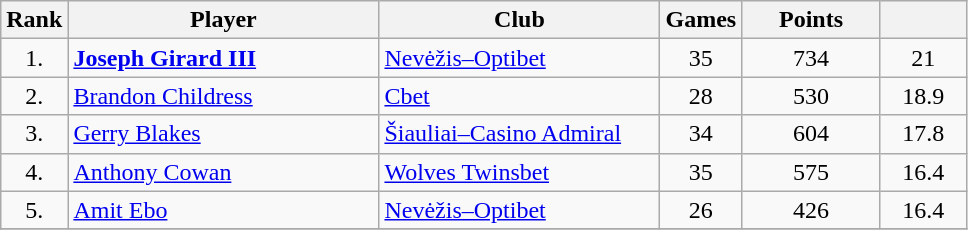<table class="wikitable" style="text-align: center;">
<tr>
<th>Rank</th>
<th width=200>Player</th>
<th width=180>Club</th>
<th>Games</th>
<th width=85>Points</th>
<th width=50></th>
</tr>
<tr>
<td>1.</td>
<td align="left"> <strong><a href='#'>Joseph Girard III</a></strong></td>
<td align="left"><a href='#'>Nevėžis–Optibet</a></td>
<td>35</td>
<td>734</td>
<td>21</td>
</tr>
<tr>
<td>2.</td>
<td align="left"> <a href='#'>Brandon Childress</a></td>
<td align="left"><a href='#'>Cbet</a></td>
<td>28</td>
<td>530</td>
<td>18.9</td>
</tr>
<tr>
<td>3.</td>
<td align="left"> <a href='#'>Gerry Blakes</a></td>
<td align="left"><a href='#'>Šiauliai–Casino Admiral</a></td>
<td>34</td>
<td>604</td>
<td>17.8</td>
</tr>
<tr>
<td>4.</td>
<td align="left"> <a href='#'>Anthony Cowan</a></td>
<td align="left"><a href='#'>Wolves Twinsbet</a></td>
<td>35</td>
<td>575</td>
<td>16.4</td>
</tr>
<tr>
<td>5.</td>
<td align="left"> <a href='#'>Amit Ebo</a></td>
<td align="left"><a href='#'>Nevėžis–Optibet</a></td>
<td>26</td>
<td>426</td>
<td>16.4</td>
</tr>
<tr>
</tr>
</table>
